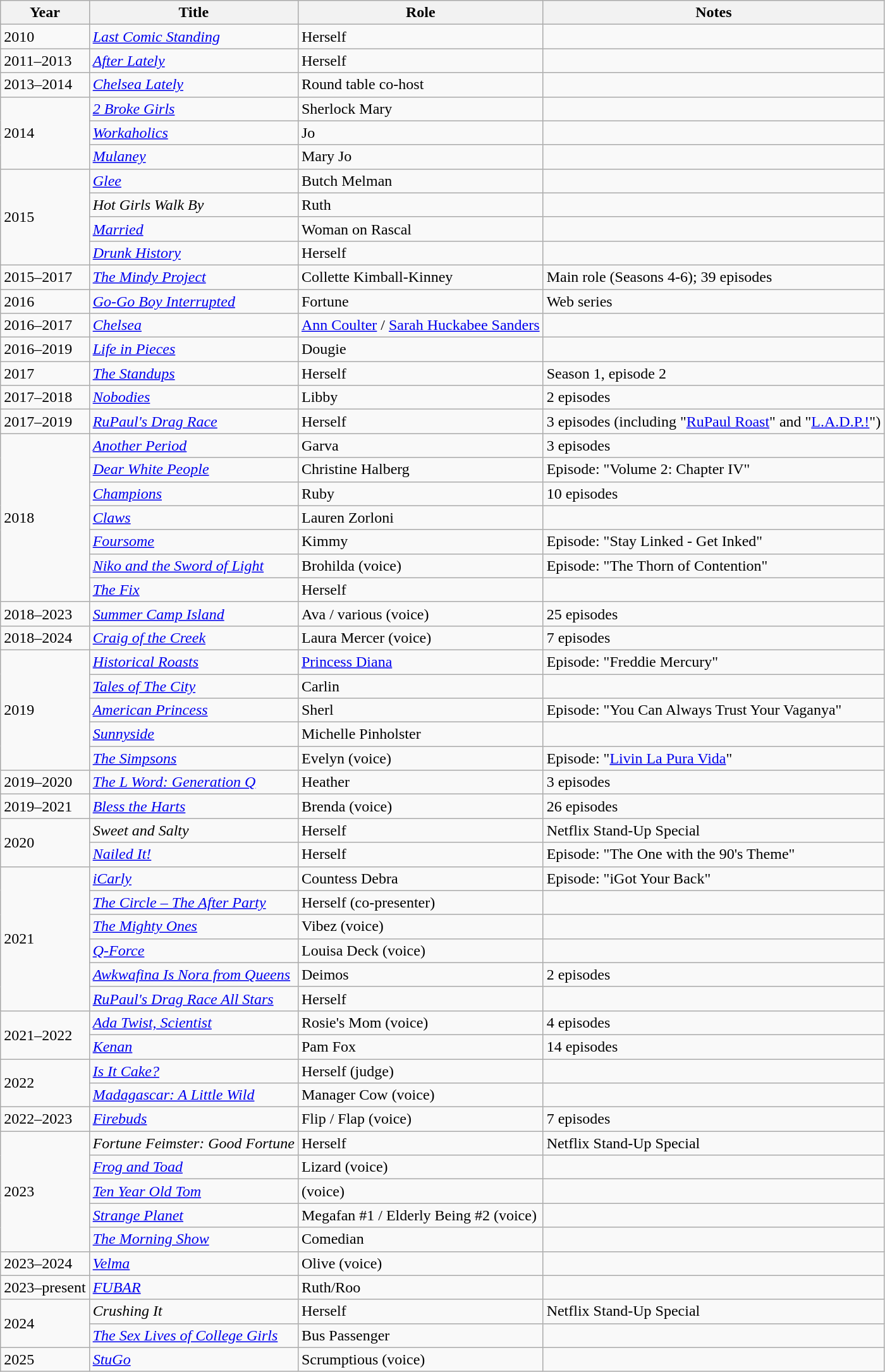<table class="wikitable sortable">
<tr>
<th>Year</th>
<th>Title</th>
<th>Role</th>
<th>Notes</th>
</tr>
<tr>
<td>2010</td>
<td><em><a href='#'>Last Comic Standing</a></em></td>
<td>Herself</td>
<td></td>
</tr>
<tr>
<td>2011–2013</td>
<td><em><a href='#'>After Lately</a></em></td>
<td>Herself</td>
<td></td>
</tr>
<tr>
<td>2013–2014</td>
<td><em><a href='#'>Chelsea Lately</a></em></td>
<td>Round table co-host</td>
<td></td>
</tr>
<tr>
<td rowspan="3">2014</td>
<td><em><a href='#'>2 Broke Girls</a></em></td>
<td>Sherlock Mary</td>
<td></td>
</tr>
<tr>
<td><em><a href='#'>Workaholics</a></em></td>
<td>Jo</td>
<td></td>
</tr>
<tr>
<td><em><a href='#'>Mulaney</a></em></td>
<td>Mary Jo</td>
<td></td>
</tr>
<tr>
<td rowspan="4">2015</td>
<td><em><a href='#'>Glee</a></em></td>
<td>Butch Melman</td>
<td></td>
</tr>
<tr>
<td><em>Hot Girls Walk By</em></td>
<td>Ruth</td>
<td></td>
</tr>
<tr>
<td><em><a href='#'>Married</a></em></td>
<td>Woman on Rascal</td>
<td></td>
</tr>
<tr>
<td><em><a href='#'>Drunk History</a></em></td>
<td>Herself</td>
<td></td>
</tr>
<tr>
<td>2015–2017</td>
<td><em><a href='#'>The Mindy Project</a></em></td>
<td>Collette Kimball-Kinney</td>
<td>Main role (Seasons 4-6); 39 episodes</td>
</tr>
<tr>
<td>2016</td>
<td><em><a href='#'>Go-Go Boy Interrupted</a></em></td>
<td>Fortune</td>
<td>Web series</td>
</tr>
<tr>
<td>2016–2017</td>
<td><em><a href='#'>Chelsea</a></em></td>
<td><a href='#'>Ann Coulter</a> / <a href='#'>Sarah Huckabee Sanders</a></td>
<td></td>
</tr>
<tr>
<td>2016–2019</td>
<td><em><a href='#'>Life in Pieces</a></em></td>
<td>Dougie</td>
<td></td>
</tr>
<tr>
<td>2017</td>
<td><em><a href='#'>The Standups</a></em></td>
<td>Herself</td>
<td>Season 1, episode 2</td>
</tr>
<tr>
<td>2017–2018</td>
<td><em><a href='#'>Nobodies</a></em></td>
<td>Libby</td>
<td>2 episodes</td>
</tr>
<tr>
<td>2017–2019</td>
<td><em><a href='#'>RuPaul's Drag Race</a></em></td>
<td>Herself</td>
<td>3 episodes (including "<a href='#'>RuPaul Roast</a>" and "<a href='#'>L.A.D.P.!</a>")</td>
</tr>
<tr>
<td rowspan="7">2018</td>
<td><em><a href='#'>Another Period</a></em></td>
<td>Garva</td>
<td>3 episodes</td>
</tr>
<tr>
<td><em><a href='#'>Dear White People</a></em></td>
<td>Christine Halberg</td>
<td>Episode: "Volume 2: Chapter IV"</td>
</tr>
<tr>
<td><em><a href='#'>Champions</a></em></td>
<td>Ruby</td>
<td>10 episodes</td>
</tr>
<tr>
<td><em><a href='#'>Claws</a></em></td>
<td>Lauren Zorloni</td>
<td></td>
</tr>
<tr>
<td><em><a href='#'>Foursome</a></em></td>
<td>Kimmy</td>
<td>Episode: "Stay Linked - Get Inked"</td>
</tr>
<tr>
<td><em><a href='#'>Niko and the Sword of Light</a></em></td>
<td>Brohilda (voice)</td>
<td>Episode: "The Thorn of Contention"</td>
</tr>
<tr>
<td><em><a href='#'>The Fix</a></em></td>
<td>Herself</td>
<td></td>
</tr>
<tr>
<td>2018–2023</td>
<td><em><a href='#'>Summer Camp Island</a></em></td>
<td>Ava / various (voice)</td>
<td>25 episodes</td>
</tr>
<tr>
<td>2018–2024</td>
<td><em><a href='#'>Craig of the Creek</a></em></td>
<td>Laura Mercer (voice)</td>
<td>7 episodes</td>
</tr>
<tr>
<td rowspan="5">2019</td>
<td><em><a href='#'>Historical Roasts</a></em></td>
<td><a href='#'>Princess Diana</a></td>
<td>Episode: "Freddie Mercury"</td>
</tr>
<tr>
<td><em><a href='#'>Tales of The City</a></em></td>
<td>Carlin</td>
<td></td>
</tr>
<tr>
<td><em><a href='#'>American Princess</a></em></td>
<td>Sherl</td>
<td>Episode: "You Can Always Trust Your Vaganya"</td>
</tr>
<tr>
<td><em><a href='#'>Sunnyside</a></em></td>
<td>Michelle Pinholster</td>
<td></td>
</tr>
<tr>
<td><em><a href='#'>The Simpsons</a></em></td>
<td>Evelyn (voice)</td>
<td>Episode: "<a href='#'>Livin La Pura Vida</a>"</td>
</tr>
<tr>
<td>2019–2020</td>
<td><em><a href='#'>The L Word: Generation Q</a></em></td>
<td>Heather</td>
<td>3 episodes</td>
</tr>
<tr>
<td>2019–2021</td>
<td><em><a href='#'>Bless the Harts</a></em></td>
<td>Brenda (voice)</td>
<td>26 episodes</td>
</tr>
<tr>
<td rowspan="2">2020</td>
<td><em>Sweet and Salty</em></td>
<td>Herself</td>
<td>Netflix Stand-Up Special</td>
</tr>
<tr>
<td><em><a href='#'>Nailed It!</a></em></td>
<td>Herself</td>
<td>Episode: "The One with the 90's Theme"</td>
</tr>
<tr>
<td rowspan="6">2021</td>
<td><em><a href='#'>iCarly</a></em></td>
<td>Countess Debra</td>
<td>Episode: "iGot Your Back"</td>
</tr>
<tr>
<td><em><a href='#'>The Circle – The After Party</a></em></td>
<td>Herself (co-presenter)</td>
<td></td>
</tr>
<tr>
<td><em><a href='#'>The Mighty Ones</a></em></td>
<td>Vibez (voice)</td>
<td></td>
</tr>
<tr>
<td><em><a href='#'>Q-Force</a></em></td>
<td>Louisa Deck (voice)</td>
<td></td>
</tr>
<tr>
<td><em><a href='#'>Awkwafina Is Nora from Queens</a></em></td>
<td>Deimos</td>
<td>2 episodes</td>
</tr>
<tr>
<td><em><a href='#'>RuPaul's Drag Race All Stars</a></em></td>
<td>Herself</td>
<td></td>
</tr>
<tr>
<td rowspan=2>2021–2022</td>
<td><em><a href='#'>Ada Twist, Scientist</a></em></td>
<td>Rosie's Mom (voice)</td>
<td>4 episodes</td>
</tr>
<tr>
<td><em><a href='#'>Kenan</a></em></td>
<td>Pam Fox</td>
<td>14 episodes</td>
</tr>
<tr>
<td rowspan=2>2022</td>
<td><em><a href='#'>Is It Cake?</a></em></td>
<td>Herself (judge)</td>
<td></td>
</tr>
<tr>
<td><em><a href='#'>Madagascar: A Little Wild</a></em></td>
<td>Manager Cow (voice)</td>
<td></td>
</tr>
<tr>
<td>2022–2023</td>
<td><em><a href='#'>Firebuds</a></em></td>
<td>Flip / Flap (voice)</td>
<td>7 episodes</td>
</tr>
<tr>
<td rowspan=5>2023</td>
<td><em>Fortune Feimster: Good Fortune</em></td>
<td>Herself</td>
<td>Netflix Stand-Up Special</td>
</tr>
<tr>
<td><em><a href='#'>Frog and Toad</a></em></td>
<td>Lizard (voice)</td>
<td></td>
</tr>
<tr>
<td><em><a href='#'>Ten Year Old Tom</a></em></td>
<td>(voice)</td>
<td></td>
</tr>
<tr>
<td><em><a href='#'>Strange Planet</a></em></td>
<td>Megafan #1 / Elderly Being #2 (voice)</td>
<td></td>
</tr>
<tr>
<td><em><a href='#'>The Morning Show</a></em></td>
<td>Comedian</td>
<td></td>
</tr>
<tr>
<td>2023–2024</td>
<td><em><a href='#'>Velma</a></em></td>
<td>Olive (voice)</td>
<td></td>
</tr>
<tr>
<td>2023–present</td>
<td><em><a href='#'>FUBAR</a></em></td>
<td>Ruth/Roo</td>
<td></td>
</tr>
<tr>
<td rowspan=2>2024</td>
<td><em>Crushing It</em></td>
<td>Herself</td>
<td>Netflix Stand-Up Special</td>
</tr>
<tr>
<td><em><a href='#'>The Sex Lives of College Girls</a></em></td>
<td>Bus Passenger</td>
<td></td>
</tr>
<tr>
<td>2025</td>
<td><em><a href='#'>StuGo</a></em></td>
<td>Scrumptious (voice)</td>
<td></td>
</tr>
</table>
